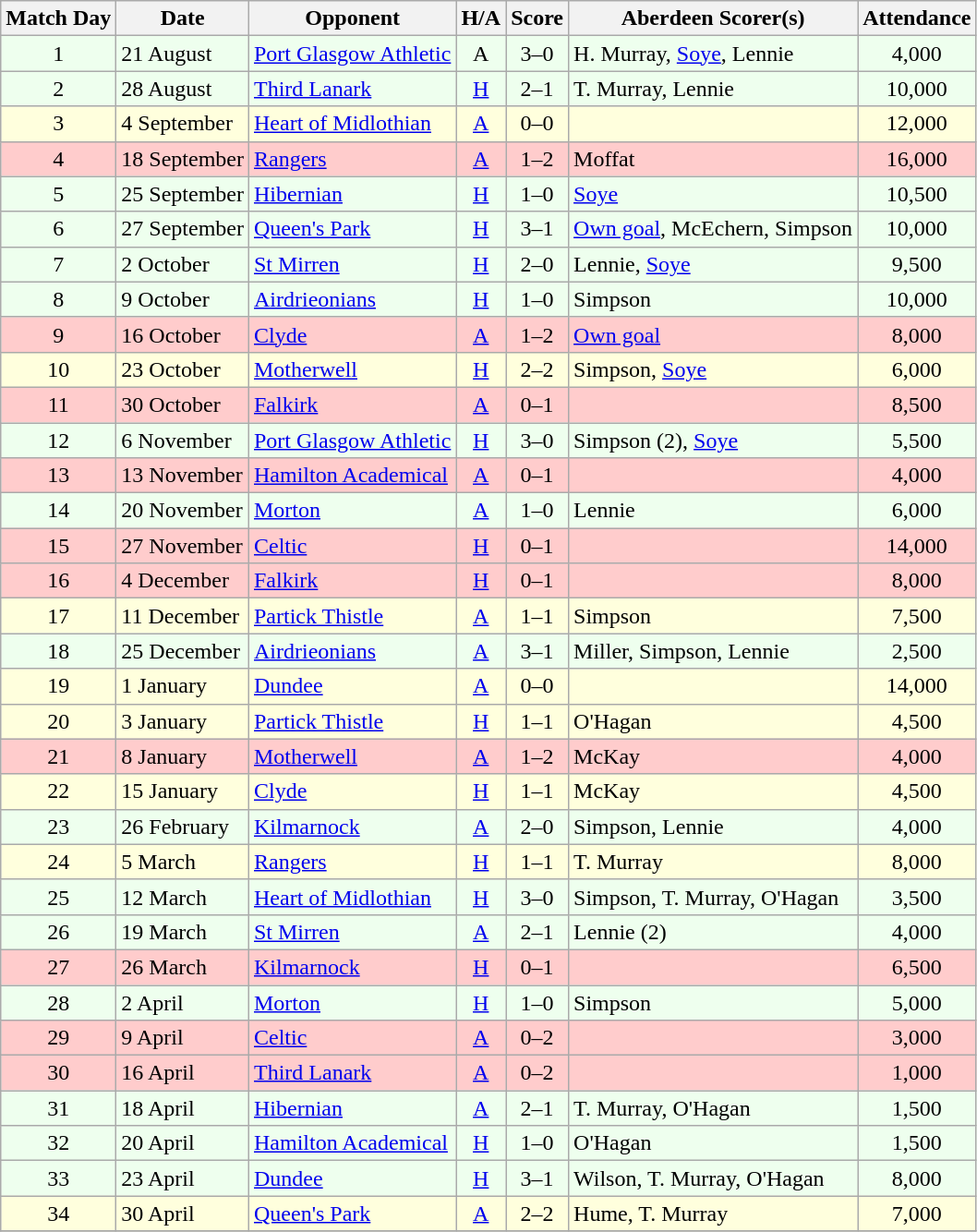<table class="wikitable" style="text-align:center">
<tr>
<th>Match Day</th>
<th>Date</th>
<th>Opponent</th>
<th>H/A</th>
<th>Score</th>
<th>Aberdeen Scorer(s)</th>
<th>Attendance</th>
</tr>
<tr bgcolor=#EEFFEE>
<td>1</td>
<td align=left>21 August</td>
<td align=left><a href='#'>Port Glasgow Athletic</a></td>
<td>A</td>
<td>3–0</td>
<td align=left>H. Murray, <a href='#'>Soye</a>, Lennie</td>
<td>4,000</td>
</tr>
<tr bgcolor=#EEFFEE>
<td>2</td>
<td align=left>28 August</td>
<td align=left><a href='#'>Third Lanark</a></td>
<td><a href='#'>H</a></td>
<td>2–1</td>
<td align=left>T. Murray, Lennie</td>
<td>10,000</td>
</tr>
<tr bgcolor=#FFFFDD>
<td>3</td>
<td align=left>4 September</td>
<td align=left><a href='#'>Heart of Midlothian</a></td>
<td><a href='#'>A</a></td>
<td>0–0</td>
<td align=left></td>
<td>12,000</td>
</tr>
<tr bgcolor=#FFCCCC>
<td>4</td>
<td align=left>18 September</td>
<td align=left><a href='#'>Rangers</a></td>
<td><a href='#'>A</a></td>
<td>1–2</td>
<td align=left>Moffat</td>
<td>16,000</td>
</tr>
<tr bgcolor=#EEFFEE>
<td>5</td>
<td align=left>25 September</td>
<td align=left><a href='#'>Hibernian</a></td>
<td><a href='#'>H</a></td>
<td>1–0</td>
<td align=left><a href='#'>Soye</a></td>
<td>10,500</td>
</tr>
<tr bgcolor=#EEFFEE>
<td>6</td>
<td align=left>27 September</td>
<td align=left><a href='#'>Queen's Park</a></td>
<td><a href='#'>H</a></td>
<td>3–1</td>
<td align=left><a href='#'>Own goal</a>, McEchern, Simpson</td>
<td>10,000</td>
</tr>
<tr bgcolor=#EEFFEE>
<td>7</td>
<td align=left>2 October</td>
<td align=left><a href='#'>St Mirren</a></td>
<td><a href='#'>H</a></td>
<td>2–0</td>
<td align=left>Lennie, <a href='#'>Soye</a></td>
<td>9,500</td>
</tr>
<tr bgcolor=#EEFFEE>
<td>8</td>
<td align=left>9 October</td>
<td align=left><a href='#'>Airdrieonians</a></td>
<td><a href='#'>H</a></td>
<td>1–0</td>
<td align=left>Simpson</td>
<td>10,000</td>
</tr>
<tr bgcolor=#FFCCCC>
<td>9</td>
<td align=left>16 October</td>
<td align=left><a href='#'>Clyde</a></td>
<td><a href='#'>A</a></td>
<td>1–2</td>
<td align=left><a href='#'>Own goal</a></td>
<td>8,000</td>
</tr>
<tr bgcolor=#FFFFDD>
<td>10</td>
<td align=left>23 October</td>
<td align=left><a href='#'>Motherwell</a></td>
<td><a href='#'>H</a></td>
<td>2–2</td>
<td align=left>Simpson, <a href='#'>Soye</a></td>
<td>6,000</td>
</tr>
<tr bgcolor=#FFCCCC>
<td>11</td>
<td align=left>30 October</td>
<td align=left><a href='#'>Falkirk</a></td>
<td><a href='#'>A</a></td>
<td>0–1</td>
<td align=left></td>
<td>8,500</td>
</tr>
<tr bgcolor=#EEFFEE>
<td>12</td>
<td align=left>6 November</td>
<td align=left><a href='#'>Port Glasgow Athletic</a></td>
<td><a href='#'>H</a></td>
<td>3–0</td>
<td align=left>Simpson (2), <a href='#'>Soye</a></td>
<td>5,500</td>
</tr>
<tr bgcolor=#FFCCCC>
<td>13</td>
<td align=left>13 November</td>
<td align=left><a href='#'>Hamilton Academical</a></td>
<td><a href='#'>A</a></td>
<td>0–1</td>
<td align=left></td>
<td>4,000</td>
</tr>
<tr bgcolor=#EEFFEE>
<td>14</td>
<td align=left>20 November</td>
<td align=left><a href='#'>Morton</a></td>
<td><a href='#'>A</a></td>
<td>1–0</td>
<td align=left>Lennie</td>
<td>6,000</td>
</tr>
<tr bgcolor=#FFCCCC>
<td>15</td>
<td align=left>27 November</td>
<td align=left><a href='#'>Celtic</a></td>
<td><a href='#'>H</a></td>
<td>0–1</td>
<td align=left></td>
<td>14,000</td>
</tr>
<tr bgcolor=#FFCCCC>
<td>16</td>
<td align=left>4 December</td>
<td align=left><a href='#'>Falkirk</a></td>
<td><a href='#'>H</a></td>
<td>0–1</td>
<td align=left></td>
<td>8,000</td>
</tr>
<tr bgcolor=#FFFFDD>
<td>17</td>
<td align=left>11 December</td>
<td align=left><a href='#'>Partick Thistle</a></td>
<td><a href='#'>A</a></td>
<td>1–1</td>
<td align=left>Simpson</td>
<td>7,500</td>
</tr>
<tr bgcolor=#EEFFEE>
<td>18</td>
<td align=left>25 December</td>
<td align=left><a href='#'>Airdrieonians</a></td>
<td><a href='#'>A</a></td>
<td>3–1</td>
<td align=left>Miller, Simpson, Lennie</td>
<td>2,500</td>
</tr>
<tr bgcolor=#FFFFDD>
<td>19</td>
<td align=left>1 January</td>
<td align=left><a href='#'>Dundee</a></td>
<td><a href='#'>A</a></td>
<td>0–0</td>
<td align=left></td>
<td>14,000</td>
</tr>
<tr bgcolor=#FFFFDD>
<td>20</td>
<td align=left>3 January</td>
<td align=left><a href='#'>Partick Thistle</a></td>
<td><a href='#'>H</a></td>
<td>1–1</td>
<td align=left>O'Hagan</td>
<td>4,500</td>
</tr>
<tr bgcolor=#FFCCCC>
<td>21</td>
<td align=left>8 January</td>
<td align=left><a href='#'>Motherwell</a></td>
<td><a href='#'>A</a></td>
<td>1–2</td>
<td align=left>McKay</td>
<td>4,000</td>
</tr>
<tr bgcolor=#FFFFDD>
<td>22</td>
<td align=left>15 January</td>
<td align=left><a href='#'>Clyde</a></td>
<td><a href='#'>H</a></td>
<td>1–1</td>
<td align=left>McKay</td>
<td>4,500</td>
</tr>
<tr bgcolor=#EEFFEE>
<td>23</td>
<td align=left>26 February</td>
<td align=left><a href='#'>Kilmarnock</a></td>
<td><a href='#'>A</a></td>
<td>2–0</td>
<td align=left>Simpson, Lennie</td>
<td>4,000</td>
</tr>
<tr bgcolor=#FFFFDD>
<td>24</td>
<td align=left>5 March</td>
<td align=left><a href='#'>Rangers</a></td>
<td><a href='#'>H</a></td>
<td>1–1</td>
<td align=left>T. Murray</td>
<td>8,000</td>
</tr>
<tr bgcolor=#EEFFEE>
<td>25</td>
<td align=left>12 March</td>
<td align=left><a href='#'>Heart of Midlothian</a></td>
<td><a href='#'>H</a></td>
<td>3–0</td>
<td align=left>Simpson, T. Murray, O'Hagan</td>
<td>3,500</td>
</tr>
<tr bgcolor=#EEFFEE>
<td>26</td>
<td align=left>19 March</td>
<td align=left><a href='#'>St Mirren</a></td>
<td><a href='#'>A</a></td>
<td>2–1</td>
<td align=left>Lennie (2)</td>
<td>4,000</td>
</tr>
<tr bgcolor=#FFCCCC>
<td>27</td>
<td align=left>26 March</td>
<td align=left><a href='#'>Kilmarnock</a></td>
<td><a href='#'>H</a></td>
<td>0–1</td>
<td align=left></td>
<td>6,500</td>
</tr>
<tr bgcolor=#EEFFEE>
<td>28</td>
<td align=left>2 April</td>
<td align=left><a href='#'>Morton</a></td>
<td><a href='#'>H</a></td>
<td>1–0</td>
<td align=left>Simpson</td>
<td>5,000</td>
</tr>
<tr bgcolor=#FFCCCC>
<td>29</td>
<td align=left>9 April</td>
<td align=left><a href='#'>Celtic</a></td>
<td><a href='#'>A</a></td>
<td>0–2</td>
<td align=left></td>
<td>3,000</td>
</tr>
<tr bgcolor=#FFCCCC>
<td>30</td>
<td align=left>16 April</td>
<td align=left><a href='#'>Third Lanark</a></td>
<td><a href='#'>A</a></td>
<td>0–2</td>
<td align=left></td>
<td>1,000</td>
</tr>
<tr bgcolor=#EEFFEE>
<td>31</td>
<td align=left>18 April</td>
<td align=left><a href='#'>Hibernian</a></td>
<td><a href='#'>A</a></td>
<td>2–1</td>
<td align=left>T. Murray, O'Hagan</td>
<td>1,500</td>
</tr>
<tr bgcolor=#EEFFEE>
<td>32</td>
<td align=left>20 April</td>
<td align=left><a href='#'>Hamilton Academical</a></td>
<td><a href='#'>H</a></td>
<td>1–0</td>
<td align=left>O'Hagan</td>
<td>1,500</td>
</tr>
<tr bgcolor=#EEFFEE>
<td>33</td>
<td align=left>23 April</td>
<td align=left><a href='#'>Dundee</a></td>
<td><a href='#'>H</a></td>
<td>3–1</td>
<td align=left>Wilson, T. Murray, O'Hagan</td>
<td>8,000</td>
</tr>
<tr bgcolor=#FFFFDD>
<td>34</td>
<td align=left>30 April</td>
<td align=left><a href='#'>Queen's Park</a></td>
<td><a href='#'>A</a></td>
<td>2–2</td>
<td align=left>Hume, T. Murray</td>
<td>7,000</td>
</tr>
<tr>
</tr>
</table>
